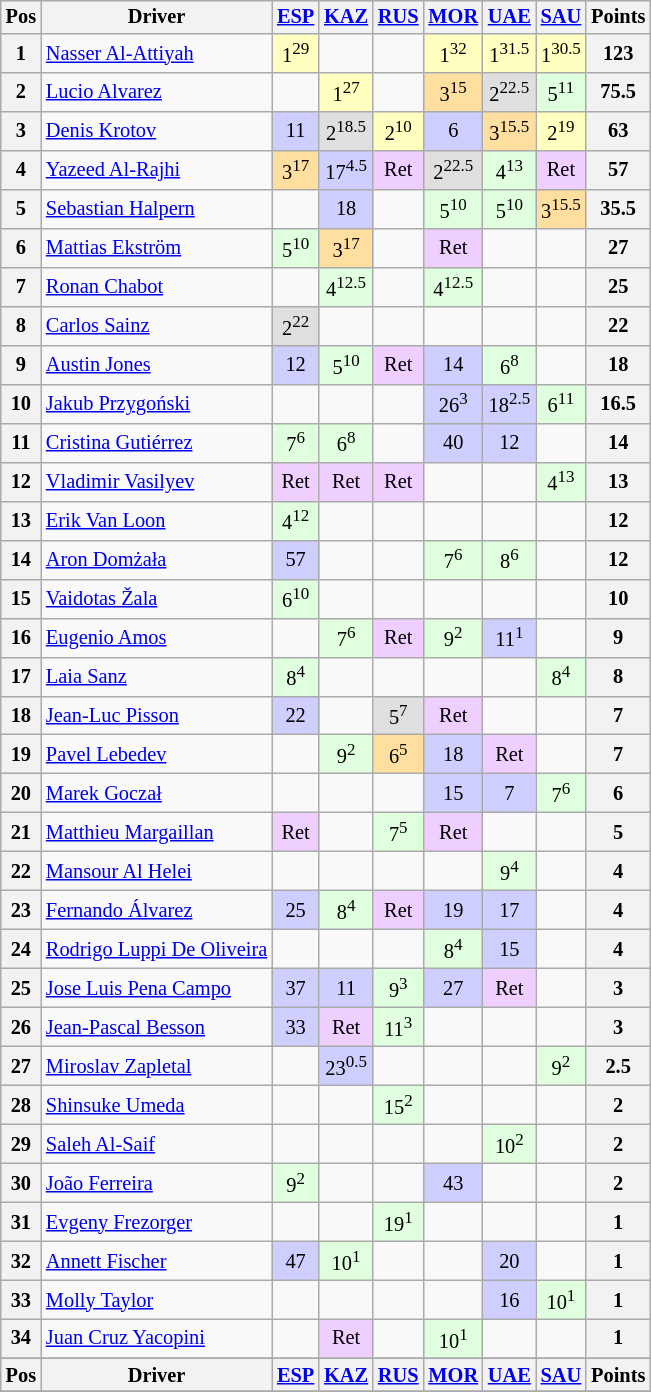<table class="wikitable" style="font-size: 85%; text-align: center; display: inline-table;">
<tr valign="top">
<th valign="middle">Pos</th>
<th valign="middle">Driver</th>
<th><a href='#'>ESP</a><br></th>
<th><a href='#'>KAZ</a><br></th>
<th><a href='#'>RUS</a><br></th>
<th><a href='#'>MOR</a><br></th>
<th><a href='#'>UAE</a><br></th>
<th><a href='#'>SAU</a><br></th>
<th valign="middle">Points</th>
</tr>
<tr>
<th>1</th>
<td align=left> <a href='#'>Nasser Al-Attiyah</a></td>
<td style="background:#ffffbf;">1<sup>29</sup></td>
<td></td>
<td></td>
<td style="background:#ffffbf;">1<sup>32</sup></td>
<td style="background:#ffffbf;">1<sup>31.5</sup></td>
<td style="background:#ffffbf;">1<sup>30.5</sup></td>
<th>123</th>
</tr>
<tr>
<th>2</th>
<td align=left> <a href='#'>Lucio Alvarez</a></td>
<td></td>
<td style="background:#ffffbf;">1<sup>27</sup></td>
<td></td>
<td style="background:#ffdf9f;">3<sup>15</sup></td>
<td style="background:#dfdfdf;">2<sup>22.5</sup></td>
<td style="background:#dfffdf;">5<sup>11</sup></td>
<th>75.5</th>
</tr>
<tr>
<th>3</th>
<td align=left> <a href='#'>Denis Krotov</a></td>
<td style="background:#cfcfff;">11</td>
<td style="background:#dfdfdf;">2<sup>18.5</sup></td>
<td style="background:#ffffbf;">2<sup>10</sup></td>
<td style="background:#cfcfff;">6</td>
<td style="background:#ffdf9f;">3<sup>15.5</sup></td>
<td style="background:#ffffbf;">2<sup>19</sup></td>
<th>63</th>
</tr>
<tr>
<th>4</th>
<td align=left> <a href='#'>Yazeed Al-Rajhi</a></td>
<td style="background:#ffdf9f;">3<sup>17</sup></td>
<td style="background:#cfcfff;">17<sup>4.5</sup></td>
<td style="background:#efcfff;">Ret</td>
<td style="background:#dfdfdf;">2<sup>22.5</sup></td>
<td style="background:#dfffdf;">4<sup>13</sup></td>
<td style="background:#efcfff;">Ret</td>
<th>57</th>
</tr>
<tr>
<th>5</th>
<td align=left> <a href='#'>Sebastian Halpern</a></td>
<td></td>
<td style="background:#cfcfff;">18</td>
<td></td>
<td style="background:#dfffdf;">5<sup>10</sup></td>
<td style="background:#dfffdf;">5<sup>10</sup></td>
<td style="background:#ffdf9f;">3<sup>15.5</sup></td>
<th>35.5</th>
</tr>
<tr>
<th>6</th>
<td align=left> <a href='#'>Mattias Ekström</a></td>
<td style="background:#dfffdf;">5<sup>10</sup></td>
<td style="background:#ffdf9f;">3<sup>17</sup></td>
<td></td>
<td style="background:#efcfff;">Ret</td>
<td></td>
<td></td>
<th>27</th>
</tr>
<tr>
<th>7</th>
<td align=left> <a href='#'>Ronan Chabot</a></td>
<td></td>
<td style="background:#dfffdf;">4<sup>12.5</sup></td>
<td></td>
<td style="background:#dfffdf;">4<sup>12.5</sup></td>
<td></td>
<td></td>
<th>25</th>
</tr>
<tr>
<th>8</th>
<td align=left> <a href='#'>Carlos Sainz</a></td>
<td style="background:#dfdfdf;">2<sup>22</sup></td>
<td></td>
<td></td>
<td></td>
<td></td>
<td></td>
<th>22</th>
</tr>
<tr>
<th>9</th>
<td align=left> <a href='#'>Austin Jones</a></td>
<td style="background:#cfcfff;">12</td>
<td style="background:#dfffdf;">5<sup>10</sup></td>
<td style="background:#efcfff;">Ret</td>
<td style="background:#cfcfff;">14</td>
<td style="background:#dfffdf;">6<sup>8</sup></td>
<td></td>
<th>18</th>
</tr>
<tr>
<th>10</th>
<td align=left> <a href='#'>Jakub Przygoński</a></td>
<td></td>
<td></td>
<td></td>
<td style="background:#cfcfff;">26<sup>3</sup></td>
<td style="background:#cfcfff;">18<sup>2.5</sup></td>
<td style="background:#dfffdf;">6<sup>11</sup></td>
<th>16.5</th>
</tr>
<tr>
<th>11</th>
<td align=left> <a href='#'>Cristina Gutiérrez</a></td>
<td style="background:#dfffdf;">7<sup>6</sup></td>
<td style="background:#dfffdf;">6<sup>8</sup></td>
<td></td>
<td style="background:#cfcfff;">40</td>
<td style="background:#cfcfff;">12</td>
<td></td>
<th>14</th>
</tr>
<tr>
<th>12</th>
<td align=left> <a href='#'>Vladimir Vasilyev</a></td>
<td style="background:#efcfff;">Ret</td>
<td style="background:#efcfff;">Ret</td>
<td style="background:#efcfff;">Ret</td>
<td></td>
<td></td>
<td style="background:#dfffdf;">4<sup>13</sup></td>
<th>13</th>
</tr>
<tr>
<th>13</th>
<td align=left> <a href='#'>Erik Van Loon</a></td>
<td style="background:#dfffdf;">4<sup>12</sup></td>
<td></td>
<td></td>
<td></td>
<td></td>
<td></td>
<th>12</th>
</tr>
<tr>
<th>14</th>
<td align=left> <a href='#'>Aron Domżała</a></td>
<td style="background:#cfcfff;">57</td>
<td></td>
<td></td>
<td style="background:#dfffdf;">7<sup>6</sup></td>
<td style="background:#dfffdf;">8<sup>6</sup></td>
<td></td>
<th>12</th>
</tr>
<tr>
<th>15</th>
<td align=left> <a href='#'>Vaidotas Žala</a></td>
<td style="background:#dfffdf;">6<sup>10</sup></td>
<td></td>
<td></td>
<td></td>
<td></td>
<td></td>
<th>10</th>
</tr>
<tr>
<th>16</th>
<td align=left> <a href='#'>Eugenio Amos</a></td>
<td></td>
<td style="background:#dfffdf;">7<sup>6</sup></td>
<td style="background:#efcfff;">Ret</td>
<td style="background:#dfffdf;">9<sup>2</sup></td>
<td style="background:#cfcfff;">11<sup>1</sup></td>
<td></td>
<th>9</th>
</tr>
<tr>
<th>17</th>
<td align=left> <a href='#'>Laia Sanz</a></td>
<td style="background:#dfffdf;">8<sup>4</sup></td>
<td></td>
<td></td>
<td></td>
<td></td>
<td style="background:#dfffdf;">8<sup>4</sup></td>
<th>8</th>
</tr>
<tr>
<th>18</th>
<td align=left> <a href='#'>Jean-Luc Pisson</a></td>
<td style="background:#cfcfff;">22</td>
<td></td>
<td style="background:#dfdfdf;">5<sup>7</sup></td>
<td style="background:#efcfff;">Ret</td>
<td></td>
<td></td>
<th>7</th>
</tr>
<tr>
<th>19</th>
<td align=left> <a href='#'>Pavel Lebedev</a></td>
<td></td>
<td style="background:#dfffdf;">9<sup>2</sup></td>
<td style="background:#ffdf9f;">6<sup>5</sup></td>
<td style="background:#cfcfff;">18</td>
<td style="background:#efcfff;">Ret</td>
<td></td>
<th>7</th>
</tr>
<tr>
<th>20</th>
<td align=left> <a href='#'>Marek Goczał</a></td>
<td></td>
<td></td>
<td></td>
<td style="background:#cfcfff;">15</td>
<td style="background:#cfcfff;">7</td>
<td style="background:#dfffdf;">7<sup>6</sup></td>
<th>6</th>
</tr>
<tr>
<th>21</th>
<td align=left> <a href='#'>Matthieu Margaillan</a></td>
<td style="background:#efcfff;">Ret</td>
<td></td>
<td style="background:#dfffdf;">7<sup>5</sup></td>
<td style="background:#efcfff;">Ret</td>
<td></td>
<td></td>
<th>5</th>
</tr>
<tr>
<th>22</th>
<td align=left> <a href='#'>Mansour Al Helei</a></td>
<td></td>
<td></td>
<td></td>
<td></td>
<td style="background:#dfffdf;">9<sup>4</sup></td>
<td></td>
<th>4</th>
</tr>
<tr>
<th>23</th>
<td align=left> <a href='#'>Fernando Álvarez</a></td>
<td style="background:#cfcfff;">25</td>
<td style="background:#dfffdf;">8<sup>4</sup></td>
<td style="background:#efcfff;">Ret</td>
<td style="background:#cfcfff;">19</td>
<td style="background:#cfcfff;">17</td>
<td></td>
<th>4</th>
</tr>
<tr>
<th>24</th>
<td align=left> <a href='#'>Rodrigo Luppi De Oliveira</a></td>
<td></td>
<td></td>
<td></td>
<td style="background:#dfffdf;">8<sup>4</sup></td>
<td style="background:#cfcfff;">15</td>
<td></td>
<th>4</th>
</tr>
<tr>
<th>25</th>
<td align=left> <a href='#'>Jose Luis Pena Campo</a></td>
<td style="background:#cfcfff;">37</td>
<td style="background:#cfcfff;">11</td>
<td style="background:#dfffdf;">9<sup>3</sup></td>
<td style="background:#cfcfff;">27</td>
<td style="background:#efcfff;">Ret</td>
<td></td>
<th>3</th>
</tr>
<tr>
<th>26</th>
<td align=left> <a href='#'>Jean-Pascal Besson</a></td>
<td style="background:#cfcfff;">33</td>
<td style="background:#efcfff;">Ret</td>
<td style="background:#dfffdf;">11<sup>3</sup></td>
<td></td>
<td></td>
<td></td>
<th>3</th>
</tr>
<tr>
<th>27</th>
<td align=left> <a href='#'>Miroslav Zapletal</a></td>
<td></td>
<td style="background:#cfcfff;">23<sup>0.5</sup></td>
<td></td>
<td></td>
<td></td>
<td style="background:#dfffdf;">9<sup>2</sup></td>
<th>2.5</th>
</tr>
<tr>
<th>28</th>
<td align=left> <a href='#'>Shinsuke Umeda</a></td>
<td></td>
<td></td>
<td style="background:#dfffdf;">15<sup>2</sup></td>
<td></td>
<td></td>
<td></td>
<th>2</th>
</tr>
<tr>
<th>29</th>
<td align=left> <a href='#'>Saleh Al-Saif</a></td>
<td></td>
<td></td>
<td></td>
<td></td>
<td style="background:#dfffdf;">10<sup>2</sup></td>
<td></td>
<th>2</th>
</tr>
<tr>
<th>30</th>
<td align=left> <a href='#'>João Ferreira</a></td>
<td style="background:#dfffdf;">9<sup>2</sup></td>
<td></td>
<td></td>
<td style="background:#cfcfff;">43</td>
<td></td>
<td></td>
<th>2</th>
</tr>
<tr>
<th>31</th>
<td align=left> <a href='#'>Evgeny Frezorger</a></td>
<td></td>
<td></td>
<td style="background:#dfffdf;">19<sup>1</sup></td>
<td></td>
<td></td>
<td></td>
<th>1</th>
</tr>
<tr>
<th>32</th>
<td align=left> <a href='#'>Annett Fischer</a></td>
<td style="background:#cfcfff;">47</td>
<td style="background:#dfffdf;">10<sup>1</sup></td>
<td></td>
<td></td>
<td style="background:#cfcfff;">20</td>
<td></td>
<th>1</th>
</tr>
<tr>
<th>33</th>
<td align=left> <a href='#'>Molly Taylor</a></td>
<td></td>
<td></td>
<td></td>
<td></td>
<td style="background:#cfcfff;">16</td>
<td style="background:#dfffdf;">10<sup>1</sup></td>
<th>1</th>
</tr>
<tr>
<th>34</th>
<td align=left> <a href='#'>Juan Cruz Yacopini</a></td>
<td></td>
<td style="background:#efcfff;">Ret</td>
<td></td>
<td style="background:#dfffdf;">10<sup>1</sup></td>
<td></td>
<td></td>
<th>1</th>
</tr>
<tr>
</tr>
<tr valign="top">
<th valign="middle">Pos</th>
<th valign="middle">Driver</th>
<th><a href='#'>ESP</a><br></th>
<th><a href='#'>KAZ</a><br></th>
<th><a href='#'>RUS</a><br></th>
<th><a href='#'>MOR</a><br></th>
<th><a href='#'>UAE</a><br></th>
<th><a href='#'>SAU</a><br></th>
<th valign="middle">Points</th>
</tr>
<tr>
</tr>
</table>
